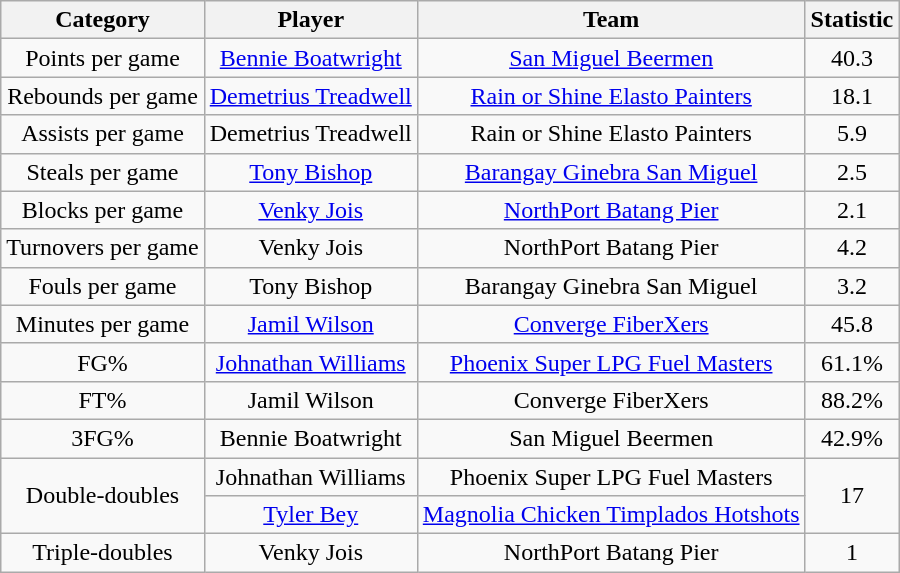<table class="wikitable" style="text-align:center">
<tr>
<th>Category</th>
<th>Player</th>
<th>Team</th>
<th>Statistic</th>
</tr>
<tr>
<td>Points per game</td>
<td><a href='#'>Bennie Boatwright</a></td>
<td><a href='#'>San Miguel Beermen</a></td>
<td>40.3</td>
</tr>
<tr>
<td>Rebounds per game</td>
<td><a href='#'>Demetrius Treadwell</a></td>
<td><a href='#'>Rain or Shine Elasto Painters</a></td>
<td>18.1</td>
</tr>
<tr>
<td>Assists per game</td>
<td>Demetrius Treadwell</td>
<td>Rain or Shine Elasto Painters</td>
<td>5.9</td>
</tr>
<tr>
<td>Steals per game</td>
<td><a href='#'>Tony Bishop</a></td>
<td><a href='#'>Barangay Ginebra San Miguel</a></td>
<td>2.5</td>
</tr>
<tr>
<td>Blocks per game</td>
<td><a href='#'>Venky Jois</a></td>
<td><a href='#'>NorthPort Batang Pier</a></td>
<td>2.1</td>
</tr>
<tr>
<td>Turnovers per game</td>
<td>Venky Jois</td>
<td>NorthPort Batang Pier</td>
<td>4.2</td>
</tr>
<tr>
<td>Fouls per game</td>
<td>Tony Bishop</td>
<td>Barangay Ginebra San Miguel</td>
<td>3.2</td>
</tr>
<tr>
<td>Minutes per game</td>
<td><a href='#'>Jamil Wilson</a></td>
<td><a href='#'>Converge FiberXers</a></td>
<td>45.8</td>
</tr>
<tr>
<td>FG%</td>
<td><a href='#'>Johnathan Williams</a></td>
<td><a href='#'>Phoenix Super LPG Fuel Masters</a></td>
<td>61.1%</td>
</tr>
<tr>
<td>FT%</td>
<td>Jamil Wilson</td>
<td>Converge FiberXers</td>
<td>88.2%</td>
</tr>
<tr>
<td>3FG%</td>
<td>Bennie Boatwright</td>
<td>San Miguel Beermen</td>
<td>42.9%</td>
</tr>
<tr>
<td rowspan=2>Double-doubles</td>
<td>Johnathan Williams</td>
<td>Phoenix Super LPG Fuel Masters</td>
<td rowspan=2>17</td>
</tr>
<tr>
<td><a href='#'>Tyler Bey</a></td>
<td><a href='#'>Magnolia Chicken Timplados Hotshots</a></td>
</tr>
<tr>
<td>Triple-doubles</td>
<td>Venky Jois</td>
<td>NorthPort Batang Pier</td>
<td>1</td>
</tr>
</table>
